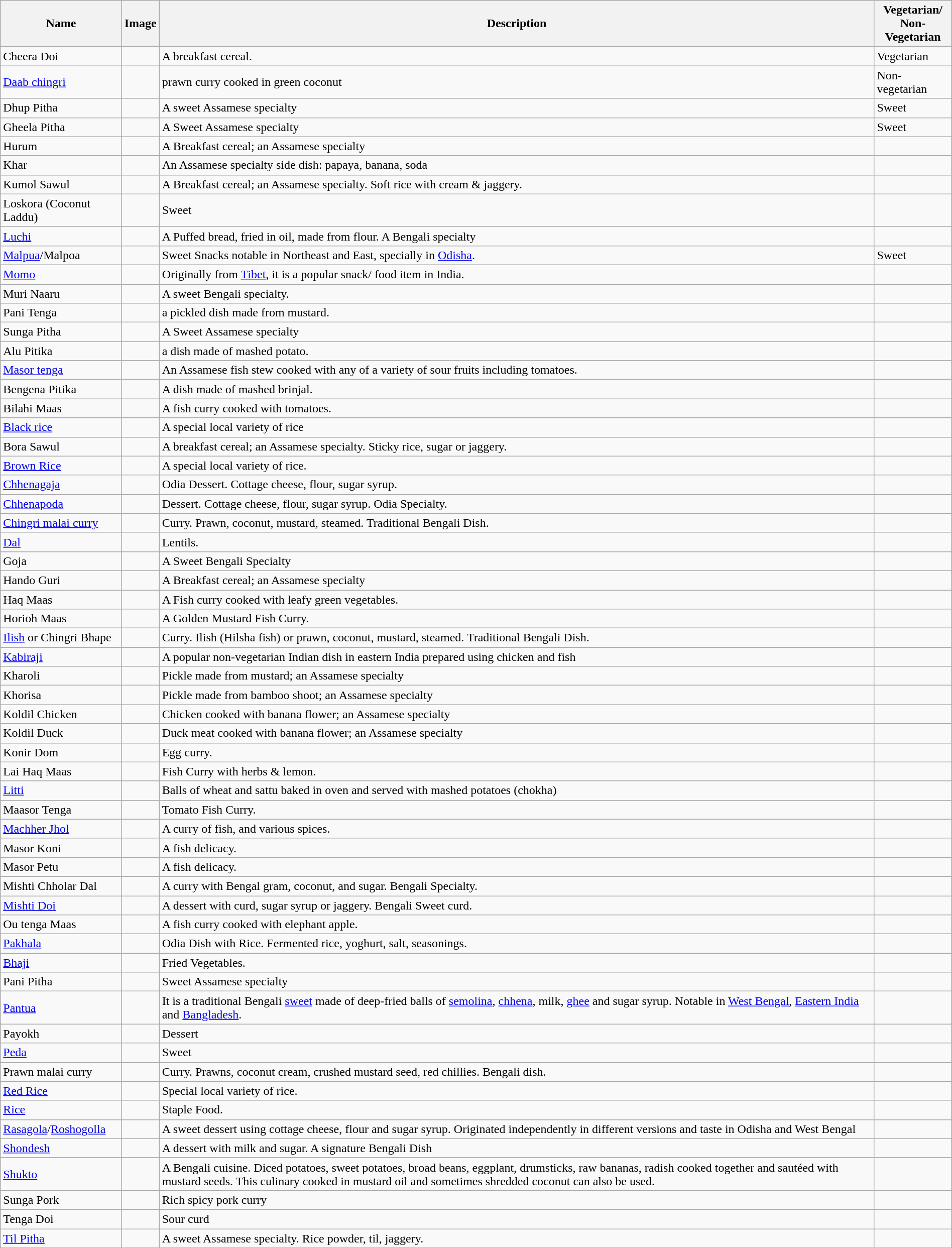<table class="wikitable sortable east" style="width:100%;">
<tr>
<th>Name</th>
<th>Image</th>
<th>Description</th>
<th>Vegetarian/<br>Non-Vegetarian</th>
</tr>
<tr>
<td>Cheera Doi</td>
<td></td>
<td>A breakfast cereal.</td>
<td>Vegetarian</td>
</tr>
<tr>
<td><a href='#'>Daab chingri</a></td>
<td></td>
<td>prawn curry cooked in green coconut</td>
<td>Non-vegetarian</td>
</tr>
<tr>
<td>Dhup Pitha</td>
<td></td>
<td>A sweet Assamese specialty</td>
<td>Sweet</td>
</tr>
<tr>
<td>Gheela Pitha</td>
<td></td>
<td>A Sweet Assamese specialty</td>
<td>Sweet</td>
</tr>
<tr>
<td Hurum (food)>Hurum</td>
<td></td>
<td>A Breakfast cereal; an Assamese specialty</td>
<td></td>
</tr>
<tr>
<td Khar (food)>Khar</td>
<td></td>
<td>An Assamese specialty side dish: papaya, banana, soda</td>
<td></td>
</tr>
<tr>
<td>Kumol Sawul</td>
<td></td>
<td>A Breakfast cereal; an Assamese specialty. Soft rice with cream & jaggery.</td>
<td></td>
</tr>
<tr>
<td>Loskora (Coconut Laddu)</td>
<td></td>
<td>Sweet</td>
<td></td>
</tr>
<tr>
<td><a href='#'>Luchi</a></td>
<td></td>
<td>A Puffed bread, fried in oil, made from flour. A Bengali specialty</td>
<td></td>
</tr>
<tr>
<td><a href='#'>Malpua</a>/Malpoa</td>
<td></td>
<td>Sweet Snacks notable in Northeast and East, specially in <a href='#'>Odisha</a>.</td>
<td>Sweet</td>
</tr>
<tr>
<td><a href='#'>Momo</a></td>
<td></td>
<td>Originally from <a href='#'>Tibet</a>, it is a popular snack/ food item in India.</td>
<td></td>
</tr>
<tr Dalma – A recipe origin of Odisha prepared from lentils(Dals) and vegetables. Dalma is a prominent recipe-bhog offered to Lord Jagannath, Puri.>
<td>Muri Naaru</td>
<td></td>
<td>A sweet Bengali specialty.</td>
<td></td>
</tr>
<tr>
<td>Pani Tenga</td>
<td></td>
<td>a pickled dish made from mustard.</td>
<td></td>
</tr>
<tr>
<td>Sunga Pitha</td>
<td></td>
<td>A Sweet Assamese specialty</td>
<td></td>
</tr>
<tr>
<td>Alu Pitika</td>
<td></td>
<td>a dish made of mashed potato.</td>
<td></td>
</tr>
<tr>
<td><a href='#'>Masor tenga</a></td>
<td></td>
<td>An Assamese fish stew cooked with any of a variety of sour fruits including tomatoes.</td>
<td></td>
</tr>
<tr>
<td>Bengena Pitika</td>
<td></td>
<td>A dish made of mashed brinjal.</td>
<td></td>
</tr>
<tr>
<td>Bilahi Maas</td>
<td></td>
<td>A fish curry cooked with tomatoes.</td>
<td></td>
</tr>
<tr>
<td><a href='#'>Black rice</a></td>
<td></td>
<td>A special local variety of rice</td>
<td></td>
</tr>
<tr>
<td>Bora Sawul</td>
<td></td>
<td>A breakfast cereal; an Assamese specialty. Sticky rice, sugar or jaggery.</td>
<td></td>
</tr>
<tr>
<td><a href='#'>Brown Rice</a></td>
<td></td>
<td>A special local variety of rice.</td>
<td></td>
</tr>
<tr>
<td><a href='#'>Chhenagaja</a></td>
<td></td>
<td>Odia Dessert. Cottage cheese, flour, sugar syrup.</td>
<td></td>
</tr>
<tr>
<td><a href='#'>Chhenapoda</a></td>
<td></td>
<td>Dessert. Cottage cheese, flour, sugar syrup. Odia Specialty.</td>
<td></td>
</tr>
<tr>
<td><a href='#'>Chingri malai curry</a></td>
<td></td>
<td>Curry. Prawn, coconut, mustard, steamed. Traditional Bengali Dish.</td>
<td></td>
</tr>
<tr>
<td><a href='#'>Dal</a></td>
<td></td>
<td>Lentils.</td>
<td></td>
</tr>
<tr>
<td>Goja</td>
<td></td>
<td>A Sweet Bengali Specialty</td>
<td></td>
</tr>
<tr>
<td>Hando Guri</td>
<td></td>
<td>A Breakfast cereal; an Assamese specialty</td>
<td></td>
</tr>
<tr>
<td>Haq Maas</td>
<td></td>
<td>A Fish curry cooked with leafy green vegetables.</td>
<td></td>
</tr>
<tr>
<td>Horioh Maas</td>
<td></td>
<td>A Golden Mustard Fish Curry.</td>
<td></td>
</tr>
<tr>
<td><a href='#'>Ilish</a> or Chingri Bhape</td>
<td></td>
<td>Curry. Ilish (Hilsha fish) or prawn, coconut, mustard, steamed. Traditional Bengali Dish.</td>
<td></td>
</tr>
<tr>
<td><a href='#'>Kabiraji</a></td>
<td></td>
<td>A popular non-vegetarian Indian dish in eastern India prepared using chicken and fish</td>
<td></td>
</tr>
<tr>
<td>Kharoli</td>
<td></td>
<td>Pickle made from mustard; an Assamese specialty</td>
<td></td>
</tr>
<tr>
<td>Khorisa</td>
<td></td>
<td>Pickle made from bamboo shoot; an Assamese specialty</td>
<td></td>
</tr>
<tr>
<td>Koldil Chicken</td>
<td></td>
<td>Chicken cooked with banana flower; an Assamese specialty</td>
<td></td>
</tr>
<tr>
<td>Koldil Duck</td>
<td></td>
<td>Duck meat cooked with banana flower; an Assamese specialty</td>
<td></td>
</tr>
<tr>
<td>Konir Dom</td>
<td></td>
<td>Egg curry.</td>
<td></td>
</tr>
<tr>
<td>Lai Haq Maas</td>
<td></td>
<td>Fish Curry with herbs & lemon.</td>
<td></td>
</tr>
<tr>
<td><a href='#'>Litti</a></td>
<td></td>
<td>Balls of wheat and sattu baked in oven and served with mashed potatoes (chokha)</td>
<td></td>
</tr>
<tr>
<td>Maasor Tenga</td>
<td></td>
<td>Tomato Fish Curry.</td>
<td></td>
</tr>
<tr>
<td><a href='#'>Machher Jhol</a></td>
<td></td>
<td>A curry of fish, and various spices.</td>
<td></td>
</tr>
<tr>
<td>Masor Koni</td>
<td></td>
<td>A fish delicacy.</td>
<td></td>
</tr>
<tr>
<td>Masor Petu</td>
<td></td>
<td>A fish delicacy.</td>
<td></td>
</tr>
<tr>
<td>Mishti Chholar Dal</td>
<td></td>
<td>A curry with Bengal gram, coconut, and sugar. Bengali Specialty.</td>
<td></td>
</tr>
<tr>
<td><a href='#'>Mishti Doi</a></td>
<td></td>
<td>A dessert with curd, sugar syrup or jaggery. Bengali Sweet curd.</td>
<td></td>
</tr>
<tr>
<td>Ou tenga Maas</td>
<td></td>
<td>A fish curry cooked with elephant apple.</td>
<td></td>
</tr>
<tr>
<td><a href='#'>Pakhala</a></td>
<td></td>
<td>Odia Dish with Rice. Fermented rice, yoghurt, salt, seasonings.</td>
<td></td>
</tr>
<tr>
<td><a href='#'>Bhaji</a></td>
<td></td>
<td>Fried Vegetables.</td>
<td></td>
</tr>
<tr>
<td>Pani Pitha</td>
<td></td>
<td>Sweet Assamese specialty</td>
<td></td>
</tr>
<tr>
<td><a href='#'>Pantua</a></td>
<td></td>
<td>It is a traditional Bengali <a href='#'>sweet</a> made of deep-fried balls of <a href='#'>semolina</a>, <a href='#'>chhena</a>, milk, <a href='#'>ghee</a> and sugar syrup. Notable in <a href='#'>West Bengal</a>, <a href='#'>Eastern India</a> and <a href='#'>Bangladesh</a>.</td>
<td></td>
</tr>
<tr>
<td>Payokh</td>
<td></td>
<td>Dessert</td>
<td></td>
</tr>
<tr>
<td><a href='#'>Peda</a></td>
<td></td>
<td>Sweet</td>
<td></td>
</tr>
<tr>
<td>Prawn malai curry</td>
<td></td>
<td>Curry. Prawns, coconut cream, crushed mustard seed, red chillies. Bengali dish.</td>
<td></td>
</tr>
<tr>
<td><a href='#'>Red Rice</a></td>
<td></td>
<td>Special local variety of rice.</td>
<td></td>
</tr>
<tr>
<td><a href='#'>Rice</a></td>
<td></td>
<td>Staple Food.</td>
<td></td>
</tr>
<tr>
<td><a href='#'>Rasagola</a>/<a href='#'>Roshogolla</a></td>
<td></td>
<td>A sweet dessert using cottage cheese, flour and sugar syrup. Originated independently in different versions and taste in Odisha and West Bengal</td>
<td></td>
</tr>
<tr>
<td><a href='#'>Shondesh</a></td>
<td></td>
<td>A dessert with milk and sugar. A signature Bengali Dish</td>
<td></td>
</tr>
<tr>
<td><a href='#'>Shukto</a></td>
<td></td>
<td>A Bengali cuisine. Diced potatoes, sweet potatoes, broad beans, eggplant, drumsticks, raw bananas, radish cooked together and sautéed with mustard seeds. This culinary cooked in mustard oil and sometimes shredded coconut can also be used.</td>
<td></td>
</tr>
<tr>
<td>Sunga Pork</td>
<td></td>
<td>Rich spicy pork curry</td>
<td></td>
</tr>
<tr>
<td>Tenga Doi</td>
<td></td>
<td>Sour curd</td>
<td></td>
</tr>
<tr>
<td><a href='#'>Til Pitha</a></td>
<td></td>
<td>A sweet Assamese specialty. Rice powder, til, jaggery.</td>
<td></td>
</tr>
</table>
